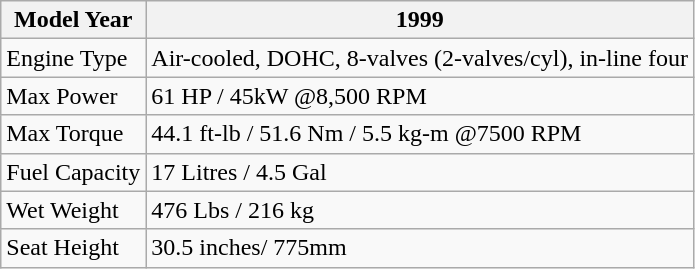<table class="wikitable">
<tr>
<th>Model Year</th>
<th>1999</th>
</tr>
<tr>
<td>Engine Type</td>
<td colspan="7">Air-cooled, DOHC, 8-valves (2-valves/cyl), in-line four</td>
</tr>
<tr>
<td>Max Power</td>
<td colspan="7">61 HP / 45kW  @8,500 RPM</td>
</tr>
<tr>
<td>Max Torque</td>
<td colspan="7">44.1 ft-lb  /  51.6 Nm  / 5.5 kg-m  @7500 RPM</td>
</tr>
<tr>
<td>Fuel Capacity</td>
<td colspan="7">17 Litres / 4.5 Gal</td>
</tr>
<tr>
<td>Wet Weight</td>
<td colspan="7">476 Lbs / 216 kg</td>
</tr>
<tr>
<td>Seat Height</td>
<td colspan="7">30.5 inches/ 775mm</td>
</tr>
</table>
